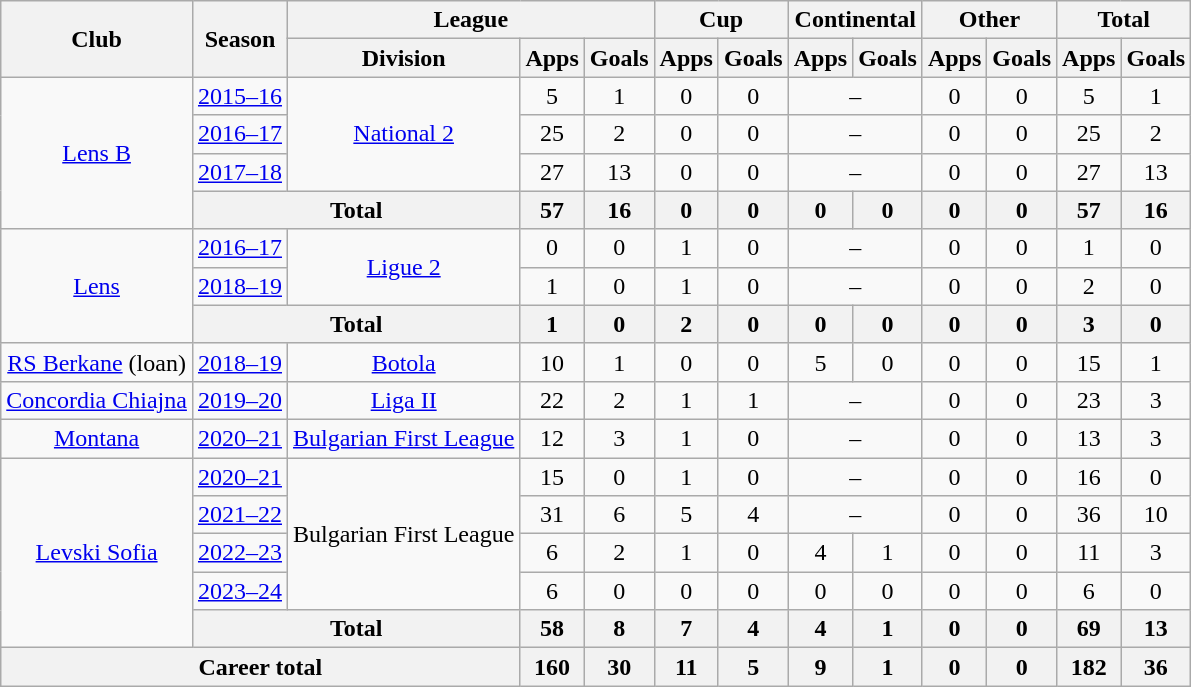<table class="wikitable" style="text-align:center">
<tr>
<th rowspan="2">Club</th>
<th rowspan="2">Season</th>
<th colspan="3">League</th>
<th colspan="2">Cup</th>
<th colspan="2">Continental</th>
<th colspan="2">Other</th>
<th colspan="2">Total</th>
</tr>
<tr>
<th>Division</th>
<th width="15">Apps</th>
<th width="15">Goals</th>
<th width="15">Apps</th>
<th width="15">Goals</th>
<th width="15">Apps</th>
<th width="15">Goals</th>
<th width="15">Apps</th>
<th width="15">Goals</th>
<th width="15">Apps</th>
<th width="15">Goals</th>
</tr>
<tr>
<td rowspan="4"><a href='#'>Lens B</a></td>
<td><a href='#'>2015–16</a></td>
<td rowspan="3"><a href='#'>National 2</a></td>
<td>5</td>
<td>1</td>
<td>0</td>
<td>0</td>
<td colspan="2">–</td>
<td>0</td>
<td>0</td>
<td>5</td>
<td>1</td>
</tr>
<tr>
<td><a href='#'>2016–17</a></td>
<td>25</td>
<td>2</td>
<td>0</td>
<td>0</td>
<td colspan="2">–</td>
<td>0</td>
<td>0</td>
<td>25</td>
<td>2</td>
</tr>
<tr>
<td><a href='#'>2017–18</a></td>
<td>27</td>
<td>13</td>
<td>0</td>
<td>0</td>
<td colspan="2">–</td>
<td>0</td>
<td>0</td>
<td>27</td>
<td>13</td>
</tr>
<tr>
<th colspan="2">Total</th>
<th>57</th>
<th>16</th>
<th>0</th>
<th>0</th>
<th>0</th>
<th>0</th>
<th>0</th>
<th>0</th>
<th>57</th>
<th>16</th>
</tr>
<tr>
<td rowspan="3"><a href='#'>Lens</a></td>
<td><a href='#'>2016–17</a></td>
<td rowspan="2"><a href='#'>Ligue 2</a></td>
<td>0</td>
<td>0</td>
<td>1</td>
<td>0</td>
<td colspan="2">–</td>
<td>0</td>
<td>0</td>
<td>1</td>
<td>0</td>
</tr>
<tr>
<td><a href='#'>2018–19</a></td>
<td>1</td>
<td>0</td>
<td>1</td>
<td>0</td>
<td colspan="2">–</td>
<td>0</td>
<td>0</td>
<td>2</td>
<td>0</td>
</tr>
<tr>
<th colspan="2">Total</th>
<th>1</th>
<th>0</th>
<th>2</th>
<th>0</th>
<th>0</th>
<th>0</th>
<th>0</th>
<th>0</th>
<th>3</th>
<th>0</th>
</tr>
<tr>
<td><a href='#'>RS Berkane</a> (loan)</td>
<td><a href='#'>2018–19</a></td>
<td><a href='#'>Botola</a></td>
<td>10</td>
<td>1</td>
<td>0</td>
<td>0</td>
<td>5</td>
<td>0</td>
<td>0</td>
<td>0</td>
<td>15</td>
<td>1</td>
</tr>
<tr>
<td><a href='#'>Concordia Chiajna</a></td>
<td><a href='#'>2019–20</a></td>
<td><a href='#'>Liga II</a></td>
<td>22</td>
<td>2</td>
<td>1</td>
<td>1</td>
<td colspan="2">–</td>
<td>0</td>
<td>0</td>
<td>23</td>
<td>3</td>
</tr>
<tr>
<td><a href='#'>Montana</a></td>
<td><a href='#'>2020–21</a></td>
<td><a href='#'>Bulgarian First League</a></td>
<td>12</td>
<td>3</td>
<td>1</td>
<td>0</td>
<td colspan="2">–</td>
<td>0</td>
<td>0</td>
<td>13</td>
<td>3</td>
</tr>
<tr>
<td rowspan="5"><a href='#'>Levski Sofia</a></td>
<td><a href='#'>2020–21</a></td>
<td rowspan="4">Bulgarian First League</td>
<td>15</td>
<td>0</td>
<td>1</td>
<td>0</td>
<td colspan="2">–</td>
<td>0</td>
<td>0</td>
<td>16</td>
<td>0</td>
</tr>
<tr>
<td><a href='#'>2021–22</a></td>
<td>31</td>
<td>6</td>
<td>5</td>
<td>4</td>
<td colspan="2">–</td>
<td>0</td>
<td>0</td>
<td>36</td>
<td>10</td>
</tr>
<tr>
<td><a href='#'>2022–23</a></td>
<td>6</td>
<td>2</td>
<td>1</td>
<td>0</td>
<td>4</td>
<td>1</td>
<td>0</td>
<td>0</td>
<td>11</td>
<td>3</td>
</tr>
<tr>
<td><a href='#'>2023–24</a></td>
<td>6</td>
<td>0</td>
<td>0</td>
<td>0</td>
<td>0</td>
<td>0</td>
<td>0</td>
<td>0</td>
<td>6</td>
<td>0</td>
</tr>
<tr>
<th colspan="2">Total</th>
<th>58</th>
<th>8</th>
<th>7</th>
<th>4</th>
<th>4</th>
<th>1</th>
<th>0</th>
<th>0</th>
<th>69</th>
<th>13</th>
</tr>
<tr>
<th colspan="3">Career total</th>
<th>160</th>
<th>30</th>
<th>11</th>
<th>5</th>
<th>9</th>
<th>1</th>
<th>0</th>
<th>0</th>
<th>182</th>
<th>36</th>
</tr>
</table>
